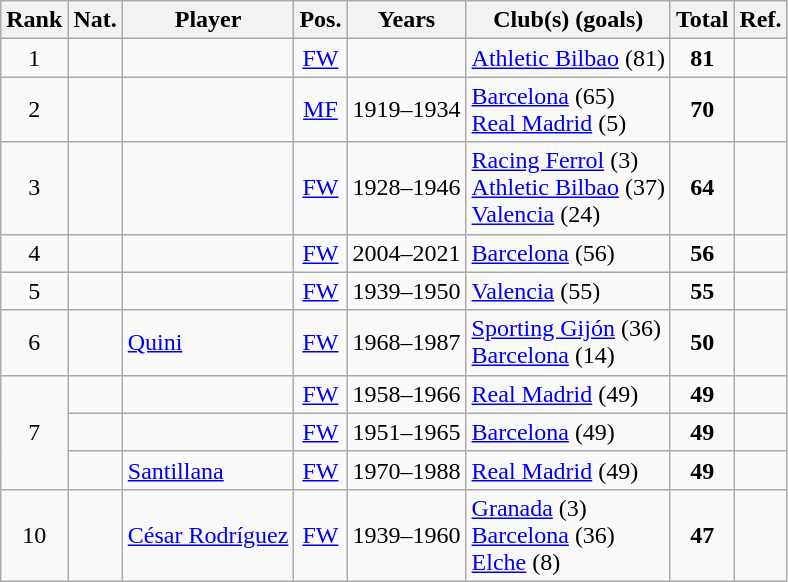<table class="wikitable sortable" style=text-align:center;>
<tr>
<th>Rank</th>
<th>Nat.</th>
<th>Player</th>
<th>Pos.</th>
<th>Years</th>
<th>Club(s) (goals)</th>
<th>Total</th>
<th>Ref.</th>
</tr>
<tr>
<td>1</td>
<td></td>
<td align="left"></td>
<td><a href='#'>FW</a></td>
<td></td>
<td align="left"><a href='#'>Athletic Bilbao</a> (81)</td>
<td><strong>81</strong></td>
<td></td>
</tr>
<tr>
<td>2</td>
<td></td>
<td align="left"></td>
<td><a href='#'>MF</a></td>
<td>1919–1934</td>
<td align="left"><a href='#'>Barcelona</a> (65)<br><a href='#'>Real Madrid</a> (5)</td>
<td><strong>70</strong></td>
<td></td>
</tr>
<tr>
<td>3</td>
<td></td>
<td align="left"></td>
<td><a href='#'>FW</a></td>
<td>1928–1946</td>
<td align="left"><a href='#'>Racing Ferrol</a> (3)<br><a href='#'>Athletic Bilbao</a> (37)<br><a href='#'>Valencia</a> (24)</td>
<td><strong>64</strong></td>
<td></td>
</tr>
<tr>
<td>4</td>
<td></td>
<td align="left"></td>
<td><a href='#'>FW</a></td>
<td>2004–2021</td>
<td align="left"><a href='#'>Barcelona</a> (56)</td>
<td><strong>56</strong></td>
<td></td>
</tr>
<tr>
<td>5</td>
<td></td>
<td align="left"></td>
<td><a href='#'>FW</a></td>
<td>1939–1950</td>
<td align="left"><a href='#'>Valencia</a> (55)</td>
<td><strong>55</strong></td>
<td></td>
</tr>
<tr>
<td>6</td>
<td></td>
<td align="left"><a href='#'>Quini</a></td>
<td><a href='#'>FW</a></td>
<td>1968–1987</td>
<td align="left"><a href='#'>Sporting Gijón</a> (36)<br><a href='#'>Barcelona</a> (14)</td>
<td><strong>50</strong></td>
<td></td>
</tr>
<tr>
<td rowspan="3">7</td>
<td></td>
<td align="left"></td>
<td><a href='#'>FW</a></td>
<td>1958–1966</td>
<td align="left"><a href='#'>Real Madrid</a> (49)</td>
<td><strong>49</strong></td>
<td></td>
</tr>
<tr>
<td></td>
<td align="left"></td>
<td><a href='#'>FW</a></td>
<td>1951–1965</td>
<td align="left"><a href='#'>Barcelona</a> (49)</td>
<td><strong>49</strong></td>
<td></td>
</tr>
<tr>
<td></td>
<td align="left"><a href='#'>Santillana</a></td>
<td><a href='#'>FW</a></td>
<td>1970–1988</td>
<td align="left"><a href='#'>Real Madrid</a> (49)</td>
<td><strong>49</strong></td>
<td></td>
</tr>
<tr>
<td>10</td>
<td></td>
<td align="left"><a href='#'>César Rodríguez</a></td>
<td><a href='#'>FW</a></td>
<td>1939–1960</td>
<td align="left"><a href='#'>Granada</a> (3)<br><a href='#'>Barcelona</a> (36)<br><a href='#'>Elche</a> (8)</td>
<td><strong>47</strong></td>
<td></td>
</tr>
</table>
